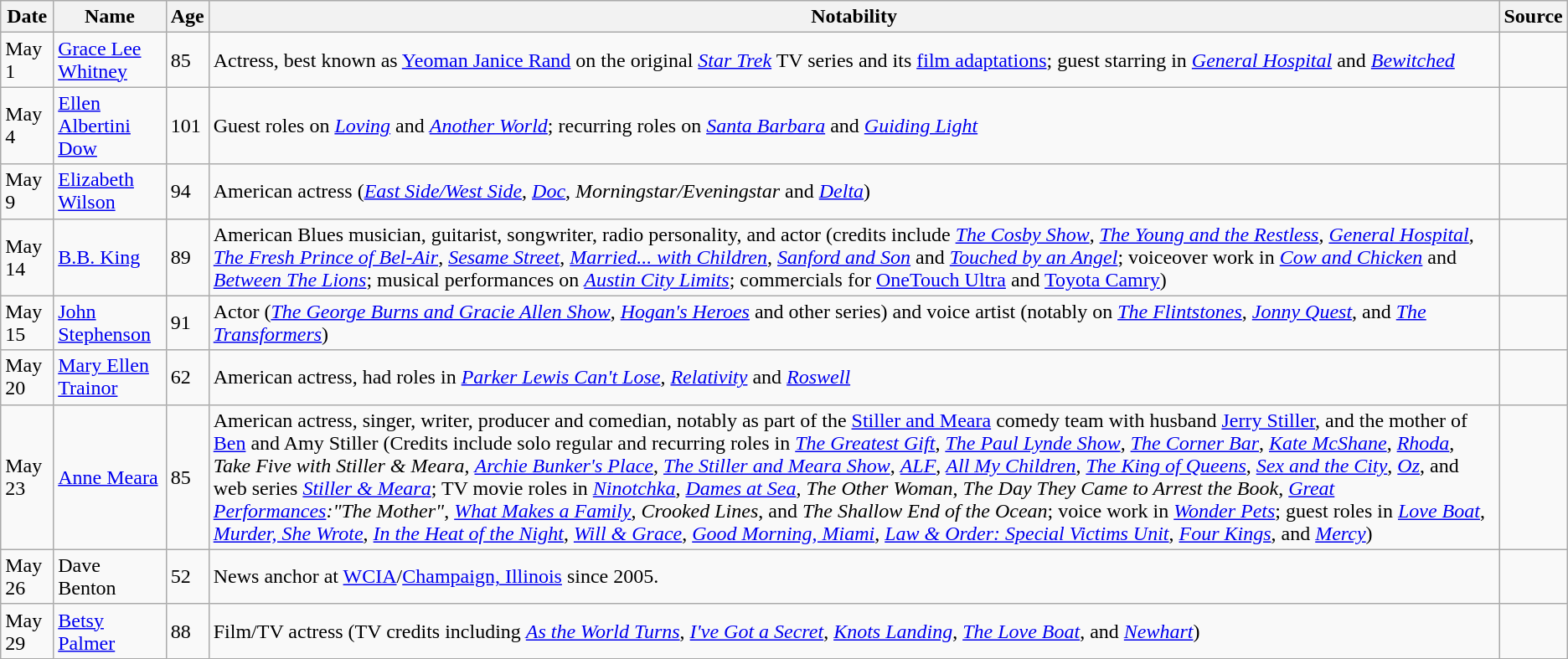<table class="wikitable sortable">
<tr ">
<th>Date</th>
<th>Name</th>
<th>Age</th>
<th class="unsortable">Notability</th>
<th class="unsortable">Source</th>
</tr>
<tr>
<td>May 1</td>
<td><a href='#'>Grace Lee Whitney</a></td>
<td>85</td>
<td>Actress, best known as <a href='#'>Yeoman Janice Rand</a> on the original <em><a href='#'>Star Trek</a></em> TV series and its <a href='#'>film adaptations</a>; guest starring in <em><a href='#'>General Hospital</a></em> and <em><a href='#'>Bewitched</a></em></td>
<td></td>
</tr>
<tr>
<td>May 4</td>
<td><a href='#'>Ellen Albertini Dow</a></td>
<td>101</td>
<td>Guest roles on <em><a href='#'>Loving</a></em> and <em><a href='#'>Another World</a></em>; recurring roles on <em><a href='#'>Santa Barbara</a></em> and <em><a href='#'>Guiding Light</a></em></td>
<td></td>
</tr>
<tr>
<td>May 9</td>
<td><a href='#'>Elizabeth Wilson</a></td>
<td>94</td>
<td>American actress (<em><a href='#'>East Side/West Side</a></em>, <em><a href='#'>Doc</a></em>, <em>Morningstar/Eveningstar</em> and <em><a href='#'>Delta</a></em>)</td>
<td></td>
</tr>
<tr>
<td>May 14</td>
<td><a href='#'>B.B. King</a></td>
<td>89</td>
<td>American Blues musician, guitarist, songwriter, radio personality, and actor (credits include <em><a href='#'>The Cosby Show</a></em>, <em><a href='#'>The Young and the Restless</a></em>, <em><a href='#'>General Hospital</a></em>, <em><a href='#'>The Fresh Prince of Bel-Air</a></em>, <em><a href='#'>Sesame Street</a></em>, <em><a href='#'>Married... with Children</a></em>, <em><a href='#'>Sanford and Son</a></em> and <em><a href='#'>Touched by an Angel</a></em>; voiceover work in <em><a href='#'>Cow and Chicken</a></em> and <em><a href='#'>Between The Lions</a></em>; musical performances on <em><a href='#'>Austin City Limits</a></em>; commercials for <a href='#'>OneTouch Ultra</a> and <a href='#'>Toyota Camry</a>)</td>
<td></td>
</tr>
<tr>
<td>May 15</td>
<td><a href='#'>John Stephenson</a></td>
<td>91</td>
<td>Actor (<em><a href='#'>The George Burns and Gracie Allen Show</a></em>, <em><a href='#'>Hogan's Heroes</a></em> and other series) and voice artist (notably on <em><a href='#'>The Flintstones</a></em>, <em><a href='#'>Jonny Quest</a></em>, and <em><a href='#'>The Transformers</a></em>)</td>
<td></td>
</tr>
<tr>
<td>May 20</td>
<td><a href='#'>Mary Ellen Trainor</a></td>
<td>62</td>
<td>American actress, had roles in <em><a href='#'>Parker Lewis Can't Lose</a></em>, <em><a href='#'>Relativity</a></em> and <em><a href='#'>Roswell</a></em></td>
<td></td>
</tr>
<tr>
<td>May 23</td>
<td><a href='#'>Anne Meara</a></td>
<td>85</td>
<td>American actress, singer, writer, producer and comedian, notably as part of the <a href='#'>Stiller and Meara</a> comedy team with husband <a href='#'>Jerry Stiller</a>, and the mother of <a href='#'>Ben</a> and Amy Stiller (Credits include solo regular and recurring roles in <em><a href='#'>The Greatest Gift</a></em>, <em><a href='#'>The Paul Lynde Show</a></em>, <em><a href='#'>The Corner Bar</a></em>, <em><a href='#'>Kate McShane</a></em>, <em><a href='#'>Rhoda</a></em>, <em>Take Five with Stiller & Meara</em>, <em><a href='#'>Archie Bunker's Place</a></em>, <em><a href='#'>The Stiller and Meara Show</a></em>, <em><a href='#'>ALF</a></em>, <em><a href='#'>All My Children</a></em>, <em><a href='#'>The King of Queens</a></em>, <em><a href='#'>Sex and the City</a></em>, <em><a href='#'>Oz</a></em>, and web series <em><a href='#'>Stiller & Meara</a></em>; TV movie roles in <em><a href='#'>Ninotchka</a></em>, <em><a href='#'>Dames at Sea</a></em>, <em>The Other Woman</em>, <em>The Day They Came to Arrest the Book</em>, <em><a href='#'>Great Performances</a>:"The Mother"</em>, <em><a href='#'>What Makes a Family</a></em>, <em>Crooked Lines</em>, and <em>The Shallow End of the Ocean</em>; voice work in <em><a href='#'>Wonder Pets</a></em>; guest roles in <em><a href='#'>Love Boat</a></em>, <em><a href='#'>Murder, She Wrote</a></em>, <em><a href='#'>In the Heat of the Night</a></em>, <em><a href='#'>Will & Grace</a></em>, <em><a href='#'>Good Morning, Miami</a></em>, <em><a href='#'>Law & Order: Special Victims Unit</a></em>, <em><a href='#'>Four Kings</a></em>, and <em><a href='#'>Mercy</a></em>)</td>
<td></td>
</tr>
<tr>
<td>May 26</td>
<td>Dave Benton</td>
<td>52</td>
<td>News anchor at <a href='#'>WCIA</a>/<a href='#'>Champaign, Illinois</a> since 2005.</td>
<td></td>
</tr>
<tr>
<td>May 29</td>
<td><a href='#'>Betsy Palmer</a></td>
<td>88</td>
<td>Film/TV actress (TV credits including <em><a href='#'>As the World Turns</a></em>, <em><a href='#'>I've Got a Secret</a></em>, <em><a href='#'>Knots Landing</a></em>, <em><a href='#'>The Love Boat</a></em>, and <em><a href='#'>Newhart</a></em>)</td>
<td></td>
</tr>
</table>
